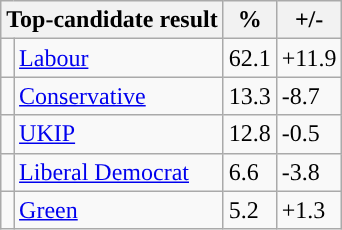<table class="wikitable">
<tr>
<th colspan="2">Top-candidate result</th>
<th>%</th>
<th>+/-</th>
</tr>
<tr>
<td style="background-color: "></td>
<td><a href='#'>Labour</a></td>
<td>62.1</td>
<td><span>+11.9</span></td>
</tr>
<tr>
<td style="background-color: "></td>
<td><a href='#'>Conservative</a></td>
<td>13.3</td>
<td><span>-8.7</span></td>
</tr>
<tr>
<td style="background-color: "></td>
<td><a href='#'>UKIP</a></td>
<td>12.8</td>
<td><span>-0.5</span></td>
</tr>
<tr>
<td style="background-color: "></td>
<td><a href='#'>Liberal Democrat</a></td>
<td>6.6</td>
<td><span>-3.8</span></td>
</tr>
<tr>
<td style="background-color: "></td>
<td><a href='#'>Green</a></td>
<td>5.2</td>
<td><span>+1.3</span></td>
</tr>
</table>
